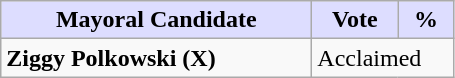<table class="wikitable">
<tr>
<th style="background:#ddf; width:200px;">Mayoral Candidate </th>
<th style="background:#ddf; width:50px;">Vote</th>
<th style="background:#ddf; width:30px;">%</th>
</tr>
<tr>
<td><strong>Ziggy Polkowski (X)</strong></td>
<td colspan="2">Acclaimed</td>
</tr>
</table>
